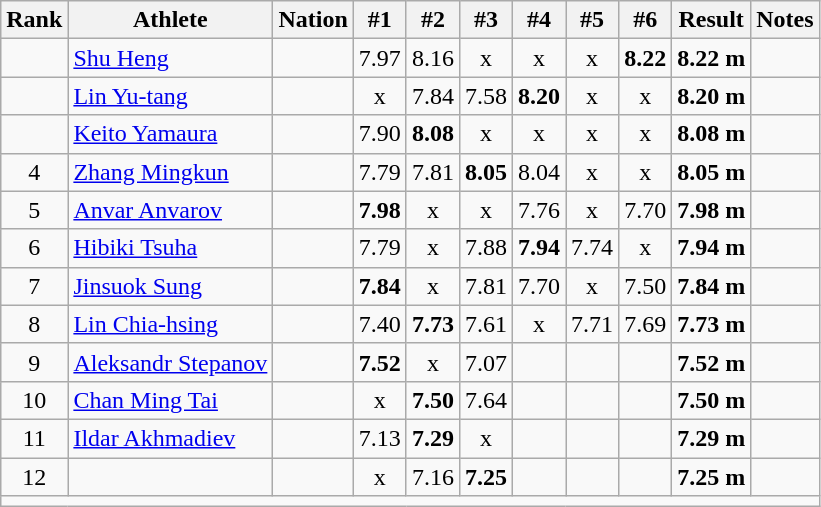<table class="wikitable sortable" style="text-align:center;">
<tr>
<th scope="col" style="width: 10px;">Rank</th>
<th scope="col">Athlete</th>
<th scope="col">Nation</th>
<th scope="col">#1</th>
<th scope="col">#2</th>
<th scope="col">#3</th>
<th scope="col">#4</th>
<th scope="col">#5</th>
<th scope="col">#6</th>
<th scope="col">Result</th>
<th scope="col">Notes</th>
</tr>
<tr>
<td></td>
<td align="left"><a href='#'>Shu Heng</a></td>
<td align="left"></td>
<td>7.97<br> </td>
<td>8.16<br> </td>
<td>x</td>
<td>x</td>
<td>x</td>
<td><strong>8.22</strong><br> </td>
<td><strong>8.22 m</strong><br> </td>
<td></td>
</tr>
<tr>
<td></td>
<td align="left"><a href='#'>Lin Yu-tang</a></td>
<td align="left"></td>
<td>x</td>
<td>7.84<br> </td>
<td>7.58<br> </td>
<td><strong>8.20</strong><br> </td>
<td>x</td>
<td>x</td>
<td><strong>8.20 m</strong><br> </td>
<td></td>
</tr>
<tr>
<td></td>
<td align="left"><a href='#'>Keito Yamaura</a></td>
<td align="left"></td>
<td>7.90<br> </td>
<td><strong>8.08</strong><br> </td>
<td>x</td>
<td>x</td>
<td>x</td>
<td>x</td>
<td><strong>8.08 m</strong><br> </td>
<td></td>
</tr>
<tr>
<td>4</td>
<td align="left"><a href='#'>Zhang Mingkun</a></td>
<td align="left"></td>
<td>7.79<br> </td>
<td>7.81<br> </td>
<td><strong>8.05</strong><br> </td>
<td>8.04<br> </td>
<td>x</td>
<td>x</td>
<td><strong>8.05 m</strong><br> </td>
<td></td>
</tr>
<tr>
<td>5</td>
<td align="left"><a href='#'>Anvar Anvarov</a></td>
<td align="left"></td>
<td><strong>7.98</strong><br> </td>
<td>x</td>
<td>x</td>
<td>7.76<br> </td>
<td>x</td>
<td>7.70<br> </td>
<td><strong>7.98 m</strong><br> </td>
<td></td>
</tr>
<tr>
<td>6</td>
<td align="left"><a href='#'>Hibiki Tsuha</a></td>
<td align="left"></td>
<td>7.79<br> </td>
<td>x</td>
<td>7.88<br> </td>
<td><strong>7.94</strong><br> </td>
<td>7.74<br> </td>
<td>x</td>
<td><strong>7.94 m</strong><br> </td>
<td></td>
</tr>
<tr>
<td>7</td>
<td align="left"><a href='#'>Jinsuok Sung</a></td>
<td align="left"></td>
<td><strong>7.84</strong><br> </td>
<td>x</td>
<td>7.81<br> </td>
<td>7.70<br> </td>
<td>x</td>
<td>7.50<br> </td>
<td><strong>7.84 m</strong><br> </td>
<td></td>
</tr>
<tr>
<td>8</td>
<td align="left"><a href='#'>Lin Chia-hsing</a></td>
<td align="left"></td>
<td>7.40<br> </td>
<td><strong>7.73</strong><br> </td>
<td>7.61<br> </td>
<td>x</td>
<td>7.71<br> </td>
<td>7.69<br> </td>
<td><strong>7.73 m</strong><br> </td>
<td></td>
</tr>
<tr>
<td>9</td>
<td align="left"><a href='#'>Aleksandr Stepanov</a></td>
<td align="left"></td>
<td><strong>7.52</strong><br> </td>
<td>x</td>
<td>7.07<br> </td>
<td></td>
<td></td>
<td></td>
<td><strong>7.52 m</strong><br> </td>
<td></td>
</tr>
<tr>
<td>10</td>
<td align="left"><a href='#'>Chan Ming Tai</a></td>
<td align="left"></td>
<td>x</td>
<td><strong>7.50</strong><br> </td>
<td>7.64<br> </td>
<td></td>
<td></td>
<td></td>
<td><strong>7.50 m</strong><br> </td>
<td></td>
</tr>
<tr>
<td>11</td>
<td align="left"><a href='#'>Ildar Akhmadiev</a></td>
<td align="left"></td>
<td>7.13<br> </td>
<td><strong>7.29</strong><br> </td>
<td>x</td>
<td></td>
<td></td>
<td></td>
<td><strong>7.29 m</strong><br> </td>
<td></td>
</tr>
<tr>
<td>12</td>
<td align="left"></td>
<td align="left"></td>
<td>x</td>
<td>7.16<br> </td>
<td><strong>7.25</strong><br> </td>
<td></td>
<td></td>
<td></td>
<td><strong>7.25 m</strong><br> </td>
<td></td>
</tr>
<tr class="sortbottom">
<td colspan="11"></td>
</tr>
</table>
